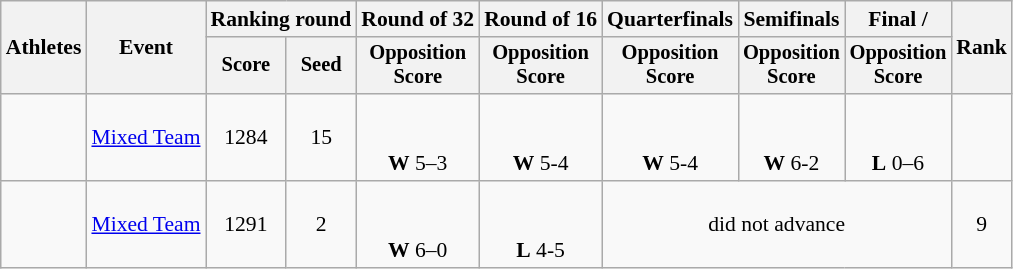<table class="wikitable" style="font-size:90%;">
<tr>
<th rowspan="2">Athletes</th>
<th rowspan="2">Event</th>
<th colspan="2">Ranking round</th>
<th>Round of 32</th>
<th>Round of 16</th>
<th>Quarterfinals</th>
<th>Semifinals</th>
<th>Final / </th>
<th rowspan=2>Rank</th>
</tr>
<tr style="font-size:95%">
<th>Score</th>
<th>Seed</th>
<th>Opposition<br>Score</th>
<th>Opposition<br>Score</th>
<th>Opposition<br>Score</th>
<th>Opposition<br>Score</th>
<th>Opposition<br>Score</th>
</tr>
<tr align=center>
<td align=left><br></td>
<td><a href='#'>Mixed Team</a></td>
<td>1284</td>
<td>15</td>
<td><br><br><strong>W</strong> 5–3</td>
<td><br><br><strong>W</strong> 5-4</td>
<td><br><br><strong>W</strong> 5-4</td>
<td><br><br><strong>W</strong> 6-2</td>
<td><br><br><strong>L</strong> 0–6</td>
<td></td>
</tr>
<tr align=center>
<td align=left><br></td>
<td><a href='#'>Mixed Team</a></td>
<td>1291</td>
<td>2</td>
<td><br><br><strong>W</strong> 6–0</td>
<td><br><br><strong>L</strong> 4-5</td>
<td colspan=3>did not advance</td>
<td>9</td>
</tr>
</table>
